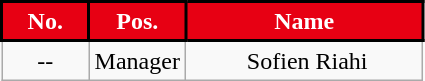<table class="wikitable" style="text-align: center;">
<tr>
<th style="background:#E70013; color:#FFFFFF; border:2px solid #000000; width: 50px;">No.</th>
<th style="background:#E70013; color:#FFFFFF; border:2px solid #000000; width: 50px;">Pos.</th>
<th style="background:#E70013; color:#FFFFFF; border:2px solid #000000; width: 150px;">Name</th>
</tr>
<tr>
<td>--</td>
<td>Manager</td>
<td> Sofien Riahi</td>
</tr>
</table>
